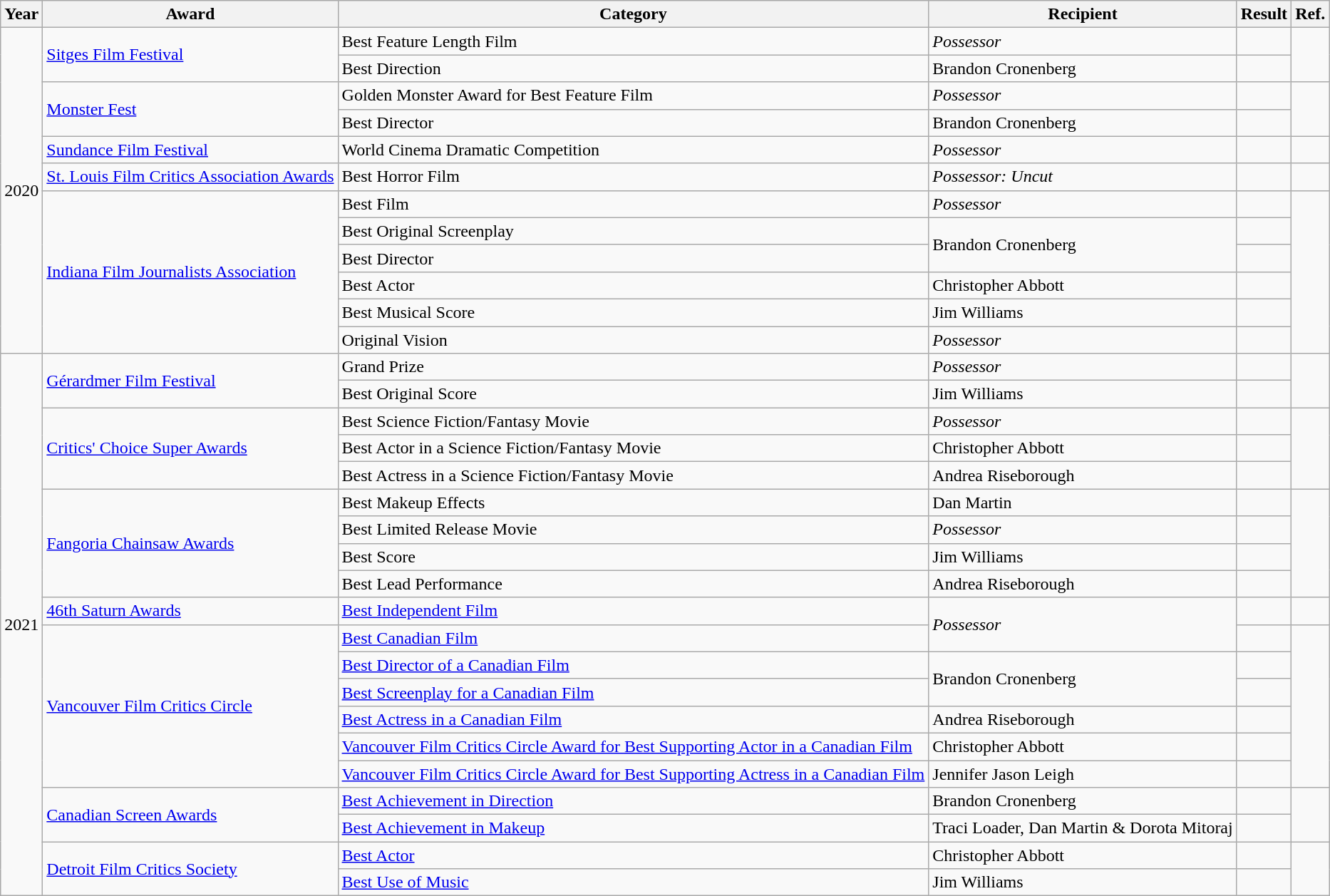<table class="wikitable">
<tr>
<th>Year</th>
<th>Award</th>
<th>Category</th>
<th>Recipient</th>
<th>Result</th>
<th>Ref.</th>
</tr>
<tr>
<td rowspan="12">2020</td>
<td rowspan="2"><a href='#'>Sitges Film Festival</a></td>
<td>Best Feature Length Film</td>
<td><em>Possessor</em></td>
<td></td>
<td rowspan="2"></td>
</tr>
<tr>
<td>Best Direction</td>
<td>Brandon Cronenberg</td>
<td></td>
</tr>
<tr>
<td rowspan="2"><a href='#'>Monster Fest</a></td>
<td>Golden Monster Award for Best Feature Film</td>
<td><em>Possessor</em></td>
<td></td>
<td rowspan="2"></td>
</tr>
<tr>
<td>Best Director</td>
<td>Brandon Cronenberg</td>
<td></td>
</tr>
<tr>
<td><a href='#'>Sundance Film Festival</a></td>
<td>World Cinema Dramatic Competition</td>
<td><em>Possessor</em></td>
<td></td>
<td></td>
</tr>
<tr>
<td><a href='#'>St. Louis Film Critics Association Awards</a></td>
<td>Best Horror Film</td>
<td><em>Possessor: Uncut</em></td>
<td></td>
<td></td>
</tr>
<tr>
<td rowspan="6"><a href='#'>Indiana Film Journalists Association</a></td>
<td>Best Film</td>
<td><em>Possessor</em></td>
<td></td>
<td rowspan="6"></td>
</tr>
<tr>
<td>Best Original Screenplay</td>
<td rowspan="2">Brandon Cronenberg</td>
<td></td>
</tr>
<tr>
<td>Best Director</td>
<td></td>
</tr>
<tr>
<td>Best Actor</td>
<td>Christopher Abbott</td>
<td></td>
</tr>
<tr>
<td>Best Musical Score</td>
<td>Jim Williams</td>
<td></td>
</tr>
<tr>
<td>Original Vision</td>
<td><em>Possessor</em></td>
<td></td>
</tr>
<tr>
<td rowspan="20">2021</td>
<td rowspan="2"><a href='#'>Gérardmer Film Festival</a></td>
<td>Grand Prize</td>
<td><em>Possessor</em></td>
<td></td>
<td rowspan="2"></td>
</tr>
<tr>
<td>Best Original Score</td>
<td>Jim Williams</td>
<td></td>
</tr>
<tr>
<td rowspan="3"><a href='#'>Critics' Choice Super Awards</a></td>
<td>Best Science Fiction/Fantasy Movie</td>
<td><em>Possessor</em></td>
<td></td>
<td rowspan="3"></td>
</tr>
<tr>
<td>Best Actor in a Science Fiction/Fantasy Movie</td>
<td>Christopher Abbott</td>
<td></td>
</tr>
<tr>
<td>Best Actress in a Science Fiction/Fantasy Movie</td>
<td>Andrea Riseborough</td>
<td></td>
</tr>
<tr>
<td rowspan="4"><a href='#'>Fangoria Chainsaw Awards</a></td>
<td>Best Makeup Effects</td>
<td>Dan Martin</td>
<td></td>
<td rowspan="4"></td>
</tr>
<tr>
<td>Best Limited Release Movie</td>
<td><em>Possessor</em></td>
<td></td>
</tr>
<tr>
<td>Best Score</td>
<td>Jim Williams</td>
<td></td>
</tr>
<tr>
<td>Best Lead Performance</td>
<td>Andrea Riseborough</td>
<td></td>
</tr>
<tr>
<td><a href='#'>46th Saturn Awards</a></td>
<td><a href='#'>Best Independent Film</a></td>
<td rowspan="2"><em>Possessor</em></td>
<td></td>
<td></td>
</tr>
<tr>
<td rowspan="6"><a href='#'>Vancouver Film Critics Circle</a></td>
<td><a href='#'>Best Canadian Film</a></td>
<td></td>
<td rowspan="6"></td>
</tr>
<tr>
<td><a href='#'>Best Director of a Canadian Film</a></td>
<td rowspan="2">Brandon Cronenberg</td>
<td></td>
</tr>
<tr>
<td><a href='#'>Best Screenplay for a Canadian Film</a></td>
<td></td>
</tr>
<tr>
<td><a href='#'>Best Actress in a Canadian Film</a></td>
<td>Andrea Riseborough</td>
<td></td>
</tr>
<tr>
<td><a href='#'>Vancouver Film Critics Circle Award for Best Supporting Actor in a Canadian Film</a></td>
<td>Christopher Abbott</td>
<td></td>
</tr>
<tr>
<td><a href='#'>Vancouver Film Critics Circle Award for Best Supporting Actress in a Canadian Film</a></td>
<td>Jennifer Jason Leigh</td>
<td></td>
</tr>
<tr>
<td rowspan="2"><a href='#'>Canadian Screen Awards</a></td>
<td><a href='#'>Best Achievement in Direction</a></td>
<td>Brandon Cronenberg</td>
<td></td>
<td rowspan="2"></td>
</tr>
<tr>
<td><a href='#'>Best Achievement in Makeup</a></td>
<td>Traci Loader, Dan Martin & Dorota Mitoraj</td>
<td></td>
</tr>
<tr>
<td rowspan="2"><a href='#'>Detroit Film Critics Society</a></td>
<td><a href='#'>Best Actor</a></td>
<td>Christopher Abbott</td>
<td></td>
<td rowspan="2"></td>
</tr>
<tr>
<td><a href='#'>Best Use of Music</a></td>
<td>Jim Williams</td>
<td></td>
</tr>
</table>
